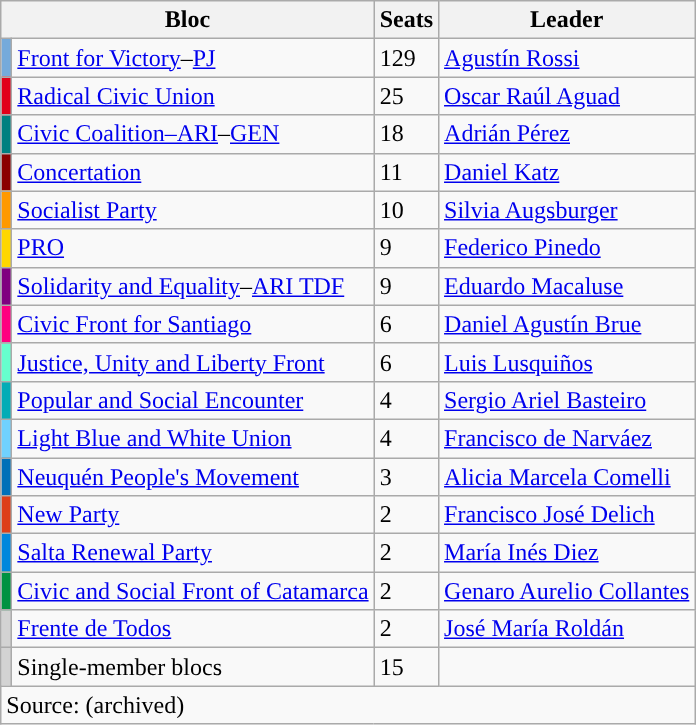<table class="wikitable">
<tr>
<th colspan="2">Bloc</th>
<th>Seats</th>
<th>Leader</th>
</tr>
<tr>
<td bgcolor="#75AADB"></td>
<td><a href='#'>Front for Victory</a>–<a href='#'>PJ</a></td>
<td>129</td>
<td><a href='#'>Agustín Rossi</a></td>
</tr>
<tr>
<td bgcolor="#E10019"></td>
<td><a href='#'>Radical Civic Union</a></td>
<td>25</td>
<td><a href='#'>Oscar Raúl Aguad</a></td>
</tr>
<tr>
<td bgcolor="#008080"></td>
<td><a href='#'>Civic Coalition–ARI</a>–<a href='#'>GEN</a></td>
<td>18</td>
<td><a href='#'>Adrián Pérez</a></td>
</tr>
<tr>
<td bgcolor="darkred"></td>
<td><a href='#'>Concertation</a></td>
<td>11</td>
<td><a href='#'>Daniel Katz</a></td>
</tr>
<tr>
<td bgcolor="#FF9900"></td>
<td><a href='#'>Socialist Party</a></td>
<td>10</td>
<td><a href='#'>Silvia Augsburger</a></td>
</tr>
<tr>
<td bgcolor="#ffd700"></td>
<td><a href='#'>PRO</a></td>
<td>9</td>
<td><a href='#'>Federico Pinedo</a></td>
</tr>
<tr>
<td bgcolor="purple"></td>
<td><a href='#'>Solidarity and Equality</a>–<a href='#'>ARI TDF</a></td>
<td>9</td>
<td><a href='#'>Eduardo Macaluse</a></td>
</tr>
<tr>
<td bgcolor="#FF0080"></td>
<td><a href='#'>Civic Front for Santiago</a></td>
<td>6</td>
<td><a href='#'>Daniel Agustín Brue</a></td>
</tr>
<tr>
<td bgcolor=#66ffcd></td>
<td><a href='#'>Justice, Unity and Liberty Front</a></td>
<td>6</td>
<td><a href='#'>Luis Lusquiños</a></td>
</tr>
<tr>
<td bgcolor="#03ACB6"></td>
<td><a href='#'>Popular and Social Encounter</a></td>
<td>4</td>
<td><a href='#'>Sergio Ariel Basteiro</a></td>
</tr>
<tr>
<td bgcolor="#70d1fe"></td>
<td><a href='#'>Light Blue and White Union</a></td>
<td>4</td>
<td><a href='#'>Francisco de Narváez</a></td>
</tr>
<tr>
<td bgcolor="#0070b8"></td>
<td><a href='#'>Neuquén People's Movement</a></td>
<td>3</td>
<td><a href='#'>Alicia Marcela Comelli</a></td>
</tr>
<tr>
<td bgcolor=#dd3f18></td>
<td><a href='#'>New Party</a></td>
<td>2</td>
<td><a href='#'>Francisco José Delich</a></td>
</tr>
<tr>
<td bgcolor=#0087DC></td>
<td><a href='#'>Salta Renewal Party</a></td>
<td>2</td>
<td><a href='#'>María Inés Diez</a></td>
</tr>
<tr>
<td bgcolor=#009241></td>
<td><a href='#'>Civic and Social Front of Catamarca</a></td>
<td>2</td>
<td><a href='#'>Genaro Aurelio Collantes</a></td>
</tr>
<tr>
<td bgcolor=#D3D3D3></td>
<td><a href='#'>Frente de Todos</a></td>
<td>2</td>
<td><a href='#'>José María Roldán</a></td>
</tr>
<tr>
<td bgcolor="#D3D3D3"></td>
<td>Single-member blocs</td>
<td>15</td>
<td></td>
</tr>
<tr>
<td colspan=4>Source:  (archived)</td>
</tr>
</table>
